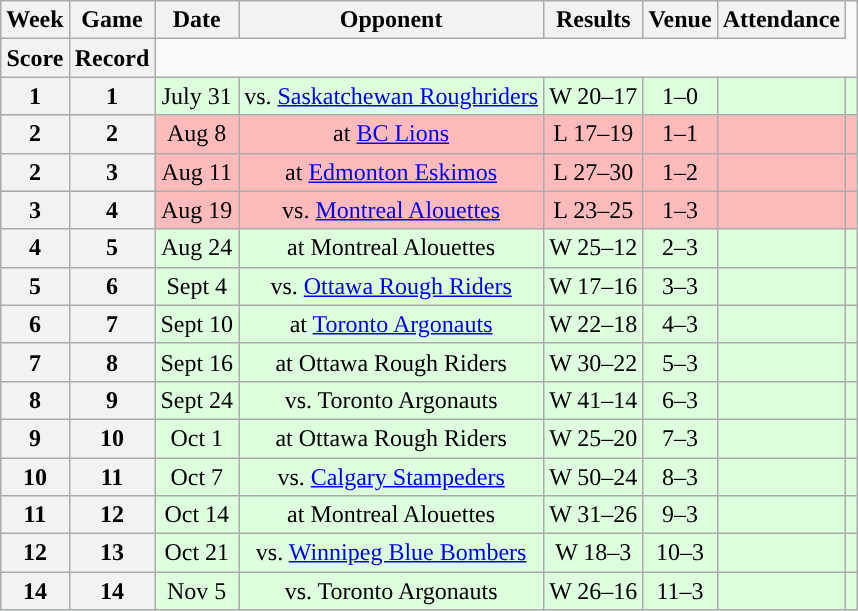<table class="wikitable" style="text-align:center">
<tr>
<th>Week</th>
<th>Game</th>
<th>Date</th>
<th>Opponent</th>
<th>Results</th>
<th>Venue</th>
<th>Attendance</th>
</tr>
<tr>
<th>Score</th>
<th>Record</th>
</tr>
<tr style="background:#ddffdd">
<th>1</th>
<th>1</th>
<td>July 31</td>
<td>vs. <a href='#'>Saskatchewan Roughriders</a></td>
<td>W 20–17</td>
<td>1–0</td>
<td></td>
<td></td>
</tr>
<tr style="background:#ffbbbb">
<th>2</th>
<th>2</th>
<td>Aug 8</td>
<td>at <a href='#'>BC Lions</a></td>
<td>L 17–19</td>
<td>1–1</td>
<td></td>
<td></td>
</tr>
<tr style="background:#ffbbbb">
<th>2</th>
<th>3</th>
<td>Aug 11</td>
<td>at <a href='#'>Edmonton Eskimos</a></td>
<td>L 27–30</td>
<td>1–2</td>
<td></td>
<td></td>
</tr>
<tr style="background:#ffbbbb">
<th>3</th>
<th>4</th>
<td>Aug 19</td>
<td>vs. <a href='#'>Montreal Alouettes</a></td>
<td>L 23–25</td>
<td>1–3</td>
<td></td>
<td></td>
</tr>
<tr style="background:#ddffdd">
<th>4</th>
<th>5</th>
<td>Aug 24</td>
<td>at Montreal Alouettes</td>
<td>W 25–12</td>
<td>2–3</td>
<td></td>
<td></td>
</tr>
<tr style="background:#ddffdd">
<th>5</th>
<th>6</th>
<td>Sept 4</td>
<td>vs. <a href='#'>Ottawa Rough Riders</a></td>
<td>W 17–16</td>
<td>3–3</td>
<td></td>
<td></td>
</tr>
<tr style="background:#ddffdd">
<th>6</th>
<th>7</th>
<td>Sept 10</td>
<td>at <a href='#'>Toronto Argonauts</a></td>
<td>W 22–18</td>
<td>4–3</td>
<td></td>
<td></td>
</tr>
<tr style="background:#ddffdd">
<th>7</th>
<th>8</th>
<td>Sept 16</td>
<td>at Ottawa Rough Riders</td>
<td>W 30–22</td>
<td>5–3</td>
<td></td>
<td></td>
</tr>
<tr style="background:#ddffdd">
<th>8</th>
<th>9</th>
<td>Sept 24</td>
<td>vs. Toronto Argonauts</td>
<td>W 41–14</td>
<td>6–3</td>
<td></td>
<td></td>
</tr>
<tr style="background:#ddffdd">
<th>9</th>
<th>10</th>
<td>Oct 1</td>
<td>at Ottawa Rough Riders</td>
<td>W 25–20</td>
<td>7–3</td>
<td></td>
<td></td>
</tr>
<tr style="background:#ddffdd">
<th>10</th>
<th>11</th>
<td>Oct 7</td>
<td>vs. <a href='#'>Calgary Stampeders</a></td>
<td>W 50–24</td>
<td>8–3</td>
<td></td>
<td></td>
</tr>
<tr style="background:#ddffdd">
<th>11</th>
<th>12</th>
<td>Oct 14</td>
<td>at Montreal Alouettes</td>
<td>W 31–26</td>
<td>9–3</td>
<td></td>
<td></td>
</tr>
<tr style="background:#ddffdd">
<th>12</th>
<th>13</th>
<td>Oct 21</td>
<td>vs. <a href='#'>Winnipeg Blue Bombers</a></td>
<td>W 18–3</td>
<td>10–3</td>
<td></td>
<td></td>
</tr>
<tr style="background:#ddffdd">
<th>14</th>
<th>14</th>
<td>Nov 5</td>
<td>vs. Toronto Argonauts</td>
<td>W 26–16</td>
<td>11–3</td>
<td></td>
<td></td>
</tr>
</table>
